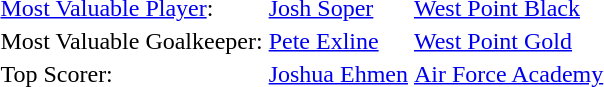<table>
<tr>
<td><a href='#'>Most Valuable Player</a>:</td>
<td><a href='#'>Josh Soper</a></td>
<td><a href='#'>West Point Black</a></td>
</tr>
<tr>
<td>Most Valuable Goalkeeper:</td>
<td><a href='#'>Pete Exline</a></td>
<td><a href='#'>West Point Gold</a></td>
</tr>
<tr>
<td>Top Scorer:</td>
<td><a href='#'>Joshua Ehmen</a></td>
<td><a href='#'>Air Force Academy</a></td>
</tr>
</table>
